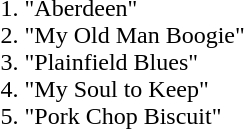<table>
<tr>
<td></td>
<td><br><ol><li>"Aberdeen"</li><li>"My Old Man Boogie"</li><li>"Plainfield Blues"</li><li>"My Soul to Keep"</li><li>"Pork Chop Biscuit"</li></ol></td>
</tr>
</table>
